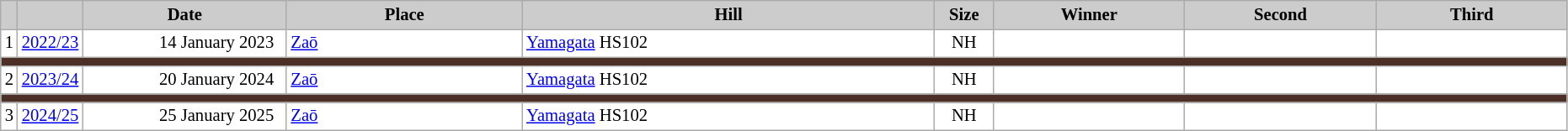<table class="wikitable plainrowheaders" style="background:#fff; font-size:86%; line-height:16px; border:grey solid 1px; border-collapse:collapse;">
<tr style="background:#ccc; text-align:center;">
<th scope="col" style="background:#ccc; width=20 px;"></th>
<th scope="col" style="background:#ccc; width=25 px;"></th>
<th scope="col" style="background:#ccc; width:155px;">Date</th>
<th scope="col" style="background:#ccc; width:180px;">Place</th>
<th scope="col" style="background:#ccc; width:320px;">Hill</th>
<th scope="col" style="background:#ccc; width:40px;">Size</th>
<th scope="col" style="background:#ccc; width:145px;">Winner</th>
<th scope="col" style="background:#ccc; width:145px;">Second</th>
<th scope="col" style="background:#ccc; width:145px;">Third</th>
</tr>
<tr>
<td align=center>1</td>
<td align=center><a href='#'>2022/23</a></td>
<td align=right>14 January 2023  </td>
<td> <a href='#'>Zaō</a></td>
<td><a href='#'>Yamagata</a> HS102</td>
<td align=center>NH</td>
<td></td>
<td></td>
<td></td>
</tr>
<tr bgcolor=#4C2F27>
<td colspan=9></td>
</tr>
<tr>
<td align=center>2</td>
<td align=center><a href='#'>2023/24</a></td>
<td align=right>20 January 2024  </td>
<td> <a href='#'>Zaō</a></td>
<td><a href='#'>Yamagata</a> HS102</td>
<td align=center>NH</td>
<td></td>
<td></td>
<td></td>
</tr>
<tr bgcolor=#4C2F27>
<td colspan=9></td>
</tr>
<tr>
<td align=center>3</td>
<td align=center><a href='#'>2024/25</a></td>
<td align=right>25 January 2025  </td>
<td> <a href='#'>Zaō</a></td>
<td><a href='#'>Yamagata</a> HS102</td>
<td align=center>NH</td>
<td></td>
<td></td>
<td></td>
</tr>
</table>
